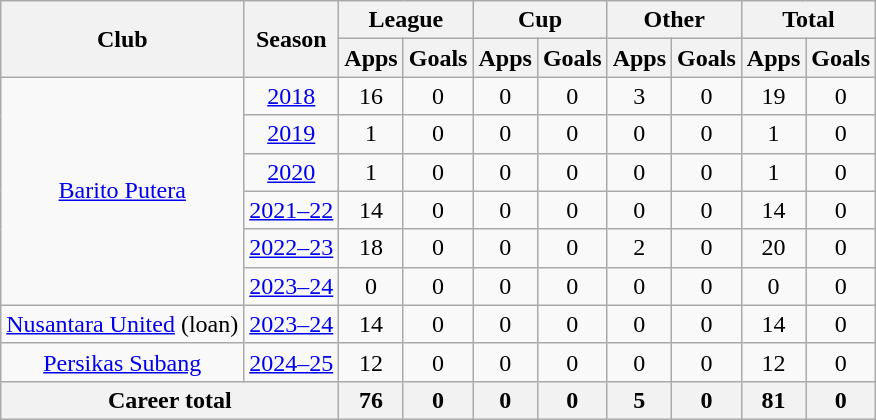<table class="wikitable" style="text-align:center">
<tr>
<th rowspan="2">Club</th>
<th rowspan="2">Season</th>
<th colspan="2">League</th>
<th colspan="2">Cup</th>
<th colspan="2">Other</th>
<th colspan="2">Total</th>
</tr>
<tr>
<th>Apps</th>
<th>Goals</th>
<th>Apps</th>
<th>Goals</th>
<th>Apps</th>
<th>Goals</th>
<th>Apps</th>
<th>Goals</th>
</tr>
<tr>
<td rowspan="6" valign="center"><a href='#'>Barito Putera</a></td>
<td><a href='#'>2018</a></td>
<td>16</td>
<td>0</td>
<td>0</td>
<td>0</td>
<td>3</td>
<td>0</td>
<td>19</td>
<td>0</td>
</tr>
<tr>
<td><a href='#'>2019</a></td>
<td>1</td>
<td>0</td>
<td>0</td>
<td>0</td>
<td>0</td>
<td>0</td>
<td>1</td>
<td>0</td>
</tr>
<tr>
<td><a href='#'>2020</a></td>
<td>1</td>
<td>0</td>
<td>0</td>
<td>0</td>
<td>0</td>
<td>0</td>
<td>1</td>
<td>0</td>
</tr>
<tr>
<td><a href='#'>2021–22</a></td>
<td>14</td>
<td>0</td>
<td>0</td>
<td>0</td>
<td>0</td>
<td>0</td>
<td>14</td>
<td>0</td>
</tr>
<tr>
<td><a href='#'>2022–23</a></td>
<td>18</td>
<td>0</td>
<td>0</td>
<td>0</td>
<td>2</td>
<td>0</td>
<td>20</td>
<td>0</td>
</tr>
<tr>
<td><a href='#'>2023–24</a></td>
<td>0</td>
<td>0</td>
<td>0</td>
<td>0</td>
<td>0</td>
<td>0</td>
<td>0</td>
<td>0</td>
</tr>
<tr>
<td rowspan="1"><a href='#'>Nusantara United</a> (loan)</td>
<td><a href='#'>2023–24</a></td>
<td>14</td>
<td>0</td>
<td>0</td>
<td>0</td>
<td>0</td>
<td>0</td>
<td>14</td>
<td>0</td>
</tr>
<tr>
<td rowspan="1"><a href='#'>Persikas Subang</a></td>
<td><a href='#'>2024–25</a></td>
<td>12</td>
<td>0</td>
<td>0</td>
<td>0</td>
<td>0</td>
<td>0</td>
<td>12</td>
<td>0</td>
</tr>
<tr>
<th colspan="2">Career total</th>
<th>76</th>
<th>0</th>
<th>0</th>
<th>0</th>
<th>5</th>
<th>0</th>
<th>81</th>
<th>0</th>
</tr>
</table>
